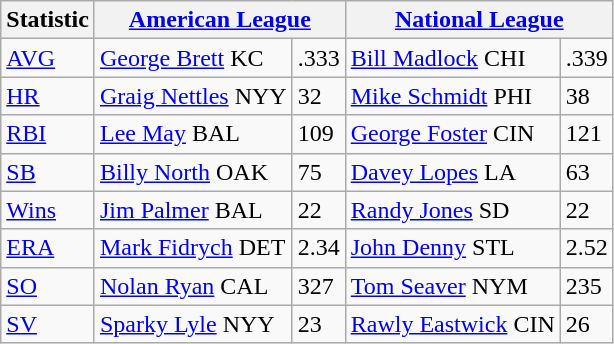<table class="wikitable">
<tr>
<th>Statistic</th>
<th colspan=2><a href='#'>American League</a></th>
<th colspan=2><a href='#'>National League</a></th>
</tr>
<tr>
<td><a href='#'>AVG</a></td>
<td><a href='#'>George Brett</a> KC</td>
<td>.333</td>
<td><a href='#'>Bill Madlock</a> CHI</td>
<td>.339</td>
</tr>
<tr>
<td><a href='#'>HR</a></td>
<td><a href='#'>Graig Nettles</a> NYY</td>
<td>32</td>
<td><a href='#'>Mike Schmidt</a> PHI</td>
<td>38</td>
</tr>
<tr>
<td><a href='#'>RBI</a></td>
<td><a href='#'>Lee May</a> BAL</td>
<td>109</td>
<td><a href='#'>George Foster</a> CIN</td>
<td>121</td>
</tr>
<tr>
<td><a href='#'>SB</a></td>
<td><a href='#'>Billy North</a> OAK</td>
<td>75</td>
<td><a href='#'>Davey Lopes</a> LA</td>
<td>63</td>
</tr>
<tr>
<td><a href='#'>Wins</a></td>
<td><a href='#'>Jim Palmer</a> BAL</td>
<td>22</td>
<td><a href='#'>Randy Jones</a> SD</td>
<td>22</td>
</tr>
<tr>
<td><a href='#'>ERA</a></td>
<td><a href='#'>Mark Fidrych</a> DET</td>
<td>2.34</td>
<td><a href='#'>John Denny</a> STL</td>
<td>2.52</td>
</tr>
<tr>
<td><a href='#'>SO</a></td>
<td><a href='#'>Nolan Ryan</a> CAL</td>
<td>327</td>
<td><a href='#'>Tom Seaver</a> NYM</td>
<td>235</td>
</tr>
<tr>
<td><a href='#'>SV</a></td>
<td><a href='#'>Sparky Lyle</a> NYY</td>
<td>23</td>
<td><a href='#'>Rawly Eastwick</a> CIN</td>
<td>26</td>
</tr>
</table>
